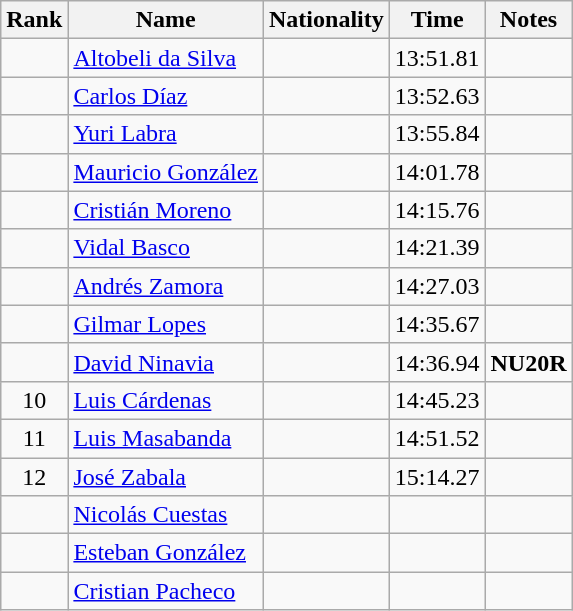<table class="wikitable sortable" style="text-align:center">
<tr>
<th>Rank</th>
<th>Name</th>
<th>Nationality</th>
<th>Time</th>
<th>Notes</th>
</tr>
<tr>
<td></td>
<td align=left><a href='#'>Altobeli da Silva</a></td>
<td align=left></td>
<td>13:51.81</td>
<td></td>
</tr>
<tr>
<td></td>
<td align=left><a href='#'>Carlos Díaz</a></td>
<td align=left></td>
<td>13:52.63</td>
<td></td>
</tr>
<tr>
<td></td>
<td align=left><a href='#'>Yuri Labra</a></td>
<td align=left></td>
<td>13:55.84</td>
<td></td>
</tr>
<tr>
<td></td>
<td align=left><a href='#'>Mauricio González</a></td>
<td align=left></td>
<td>14:01.78</td>
<td></td>
</tr>
<tr>
<td></td>
<td align=left><a href='#'>Cristián Moreno</a></td>
<td align=left></td>
<td>14:15.76</td>
<td></td>
</tr>
<tr>
<td></td>
<td align=left><a href='#'>Vidal Basco</a></td>
<td align=left></td>
<td>14:21.39</td>
<td></td>
</tr>
<tr>
<td></td>
<td align=left><a href='#'>Andrés Zamora</a></td>
<td align=left></td>
<td>14:27.03</td>
<td></td>
</tr>
<tr>
<td></td>
<td align=left><a href='#'>Gilmar Lopes</a></td>
<td align=left></td>
<td>14:35.67</td>
<td></td>
</tr>
<tr>
<td></td>
<td align=left><a href='#'>David Ninavia</a></td>
<td align=left></td>
<td>14:36.94</td>
<td><strong>NU20R</strong></td>
</tr>
<tr>
<td>10</td>
<td align=left><a href='#'>Luis Cárdenas</a></td>
<td align=left></td>
<td>14:45.23</td>
<td></td>
</tr>
<tr>
<td>11</td>
<td align=left><a href='#'>Luis Masabanda</a></td>
<td align=left></td>
<td>14:51.52</td>
<td></td>
</tr>
<tr>
<td>12</td>
<td align=left><a href='#'>José Zabala</a></td>
<td align=left></td>
<td>15:14.27</td>
<td></td>
</tr>
<tr>
<td></td>
<td align=left><a href='#'>Nicolás Cuestas</a></td>
<td align=left></td>
<td></td>
<td></td>
</tr>
<tr>
<td></td>
<td align=left><a href='#'>Esteban González</a></td>
<td align=left></td>
<td></td>
<td></td>
</tr>
<tr>
<td></td>
<td align=left><a href='#'>Cristian Pacheco</a></td>
<td align=left></td>
<td></td>
<td></td>
</tr>
</table>
